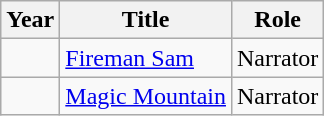<table class="wikitable">
<tr>
<th>Year</th>
<th>Title</th>
<th>Role</th>
</tr>
<tr>
<td></td>
<td><a href='#'>Fireman Sam</a></td>
<td>Narrator</td>
</tr>
<tr>
<td></td>
<td><a href='#'>Magic Mountain</a></td>
<td>Narrator</td>
</tr>
</table>
